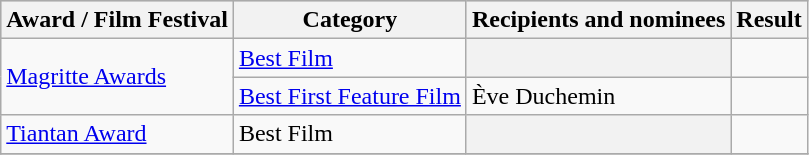<table class="wikitable plainrowheaders sortable">
<tr style="background:#ccc; text-align:center;">
<th scope="col">Award / Film Festival</th>
<th scope="col">Category</th>
<th scope="col">Recipients and nominees</th>
<th scope="col">Result</th>
</tr>
<tr>
<td rowspan=2><a href='#'>Magritte Awards</a></td>
<td><a href='#'>Best Film</a></td>
<th></th>
<td></td>
</tr>
<tr>
<td><a href='#'>Best First Feature Film</a></td>
<td>Ève Duchemin</td>
<td></td>
</tr>
<tr>
<td><a href='#'>Tiantan Award</a></td>
<td>Best Film</td>
<th></th>
<td></td>
</tr>
<tr>
</tr>
</table>
